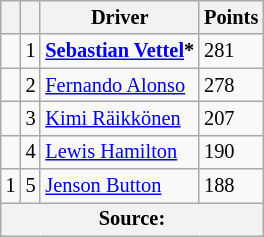<table class="wikitable" style="font-size: 85%;">
<tr>
<th></th>
<th></th>
<th>Driver</th>
<th>Points</th>
</tr>
<tr>
<td align="left"></td>
<td align="center">1</td>
<td> <strong><a href='#'>Sebastian Vettel</a>*</strong></td>
<td align="left">281</td>
</tr>
<tr>
<td align="left"></td>
<td align="center">2</td>
<td> <a href='#'>Fernando Alonso</a></td>
<td align="left">278</td>
</tr>
<tr>
<td align="left"></td>
<td align="center">3</td>
<td> <a href='#'>Kimi Räikkönen</a></td>
<td align="left">207</td>
</tr>
<tr>
<td align="left"></td>
<td align="center">4</td>
<td> <a href='#'>Lewis Hamilton</a></td>
<td align="left">190</td>
</tr>
<tr>
<td align="left"> 1</td>
<td align="center">5</td>
<td> <a href='#'>Jenson Button</a></td>
<td align="left">188</td>
</tr>
<tr>
<th colspan=4>Source:</th>
</tr>
</table>
